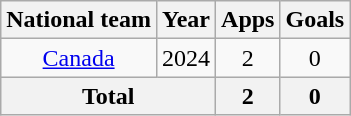<table class="wikitable" style="text-align:center">
<tr>
<th>National team</th>
<th>Year</th>
<th>Apps</th>
<th>Goals</th>
</tr>
<tr>
<td rowspan="1"><a href='#'>Canada</a></td>
<td>2024</td>
<td>2</td>
<td>0</td>
</tr>
<tr>
<th colspan="2">Total</th>
<th>2</th>
<th>0</th>
</tr>
</table>
